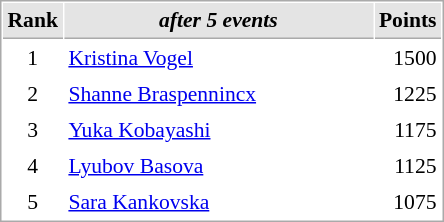<table cellspacing="1" cellpadding="3" style="border:1px solid #aaa; font-size:90%;">
<tr style="background:#e4e4e4;">
<th style="border-bottom:1px solid #aaa; width:10px;">Rank</th>
<th style="border-bottom:1px solid #aaa; width:200px; white-space:nowrap;"><em>after 5 events</em> </th>
<th style="border-bottom:1px solid #aaa; width:20px;">Points</th>
</tr>
<tr>
<td style="text-align:center;">1</td>
<td> <a href='#'>Kristina Vogel</a></td>
<td align="right">1500</td>
</tr>
<tr>
<td style="text-align:center;">2</td>
<td> <a href='#'>Shanne Braspennincx</a></td>
<td align="right">1225</td>
</tr>
<tr>
<td style="text-align:center;">3</td>
<td> <a href='#'>Yuka Kobayashi</a></td>
<td align="right">1175</td>
</tr>
<tr>
<td style="text-align:center;">4</td>
<td> <a href='#'>Lyubov Basova</a></td>
<td align="right">1125</td>
</tr>
<tr>
<td style="text-align:center;">5</td>
<td> <a href='#'>Sara Kankovska</a></td>
<td align="right">1075</td>
</tr>
</table>
